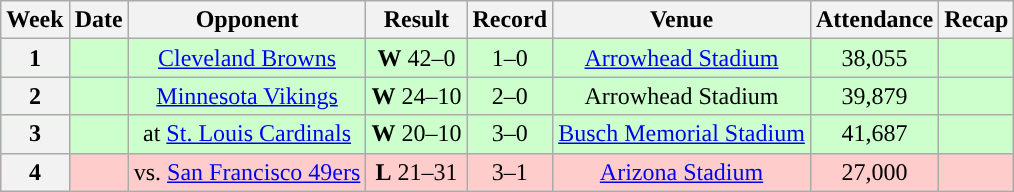<table class="wikitable" style="text-align:center">
<tr>
<th>Week</th>
<th>Date</th>
<th>Opponent</th>
<th>Result</th>
<th>Record</th>
<th>Venue</th>
<th>Attendance</th>
<th>Recap</th>
</tr>
<tr style="background:#cfc">
<th>1</th>
<td></td>
<td><a href='#'>Cleveland Browns</a></td>
<td><strong>W</strong> 42–0</td>
<td>1–0</td>
<td><a href='#'>Arrowhead Stadium</a></td>
<td>38,055</td>
<td></td>
</tr>
<tr style="background:#cfc">
<th>2</th>
<td></td>
<td><a href='#'>Minnesota Vikings</a></td>
<td><strong>W</strong> 24–10</td>
<td>2–0</td>
<td>Arrowhead Stadium</td>
<td>39,879</td>
<td></td>
</tr>
<tr style="background:#cfc">
<th>3</th>
<td></td>
<td>at <a href='#'>St. Louis Cardinals</a></td>
<td><strong>W</strong> 20–10</td>
<td>3–0</td>
<td><a href='#'>Busch Memorial Stadium</a></td>
<td>41,687</td>
<td></td>
</tr>
<tr style="background:#fcc">
<th>4</th>
<td></td>
<td>vs. <a href='#'>San Francisco 49ers</a></td>
<td><strong>L</strong> 21–31</td>
<td>3–1</td>
<td><a href='#'>Arizona Stadium</a> </td>
<td>27,000</td>
<td></td>
</tr>
</table>
